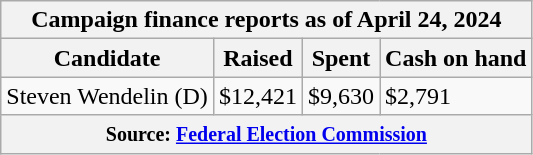<table class="wikitable sortable">
<tr>
<th colspan=4>Campaign finance reports as of April 24, 2024</th>
</tr>
<tr style="text-align:center;">
<th>Candidate</th>
<th>Raised</th>
<th>Spent</th>
<th>Cash on hand</th>
</tr>
<tr>
<td>Steven Wendelin (D)</td>
<td>$12,421</td>
<td>$9,630</td>
<td>$2,791</td>
</tr>
<tr>
<th colspan="4"><small>Source: <a href='#'>Federal Election Commission</a></small></th>
</tr>
</table>
